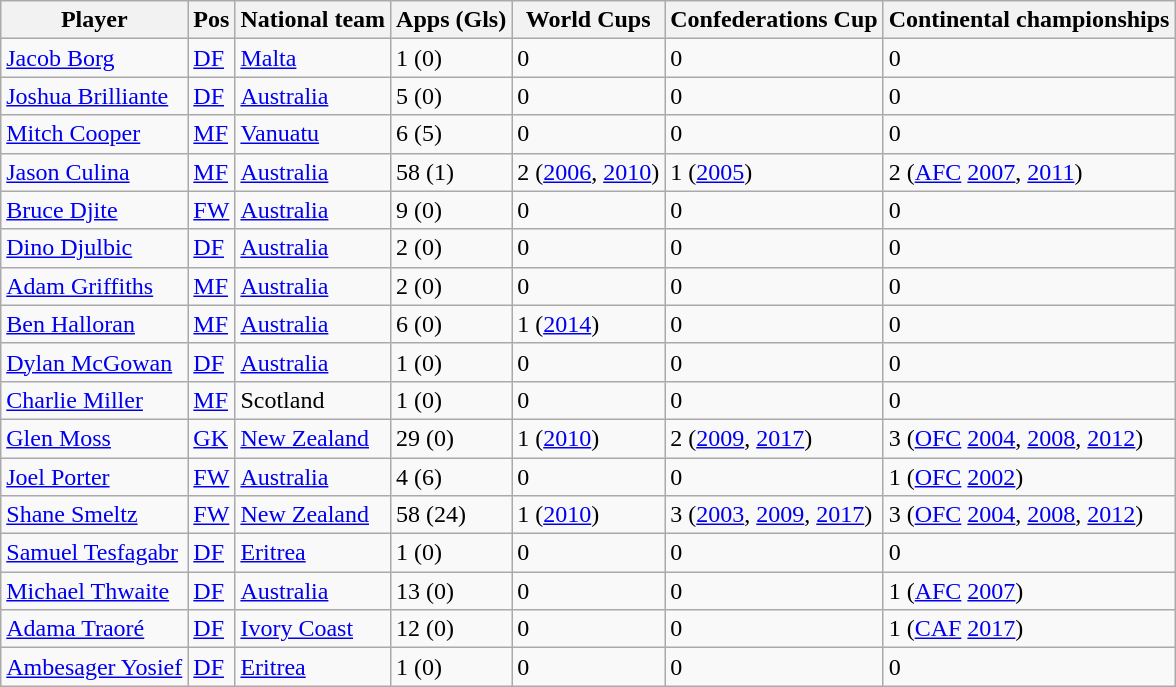<table class="wikitable sortable">
<tr>
<th>Player</th>
<th>Pos</th>
<th>National team</th>
<th>Apps (Gls)</th>
<th>World Cups</th>
<th>Confederations Cup</th>
<th>Continental championships</th>
</tr>
<tr>
<td><a href='#'>Jacob Borg</a></td>
<td><a href='#'>DF</a></td>
<td> <a href='#'>Malta</a></td>
<td>1 (0)</td>
<td>0</td>
<td>0</td>
<td>0</td>
</tr>
<tr>
<td><a href='#'>Joshua Brilliante</a></td>
<td><a href='#'>DF</a></td>
<td> <a href='#'>Australia</a></td>
<td>5 (0)</td>
<td>0</td>
<td>0</td>
<td>0</td>
</tr>
<tr>
<td><a href='#'>Mitch Cooper</a></td>
<td><a href='#'>MF</a></td>
<td> <a href='#'>Vanuatu</a></td>
<td>6 (5)</td>
<td>0</td>
<td>0</td>
<td>0</td>
</tr>
<tr>
<td><a href='#'>Jason Culina</a></td>
<td><a href='#'>MF</a></td>
<td> <a href='#'>Australia</a></td>
<td>58 (1)</td>
<td>2 (<a href='#'>2006</a>, <a href='#'>2010</a>)</td>
<td>1 (<a href='#'>2005</a>)</td>
<td>2 (<a href='#'>AFC</a> <a href='#'>2007</a>, <a href='#'>2011</a>)</td>
</tr>
<tr>
<td><a href='#'>Bruce Djite</a></td>
<td><a href='#'>FW</a></td>
<td> <a href='#'>Australia</a></td>
<td>9 (0)</td>
<td>0</td>
<td>0</td>
<td>0</td>
</tr>
<tr>
<td><a href='#'>Dino Djulbic</a></td>
<td><a href='#'>DF</a></td>
<td> <a href='#'>Australia</a></td>
<td>2 (0)</td>
<td>0</td>
<td>0</td>
<td>0</td>
</tr>
<tr>
<td><a href='#'>Adam Griffiths</a></td>
<td><a href='#'>MF</a></td>
<td> <a href='#'>Australia</a></td>
<td>2 (0)</td>
<td>0</td>
<td>0</td>
<td>0</td>
</tr>
<tr>
<td><a href='#'>Ben Halloran</a></td>
<td><a href='#'>MF</a></td>
<td> <a href='#'>Australia</a></td>
<td>6 (0)</td>
<td>1 (<a href='#'>2014</a>)</td>
<td>0</td>
<td>0</td>
</tr>
<tr>
<td><a href='#'>Dylan McGowan</a></td>
<td><a href='#'>DF</a></td>
<td> <a href='#'>Australia</a></td>
<td>1 (0)</td>
<td>0</td>
<td>0</td>
<td>0</td>
</tr>
<tr>
<td><a href='#'>Charlie Miller</a></td>
<td><a href='#'>MF</a></td>
<td> Scotland</td>
<td>1 (0)</td>
<td>0</td>
<td>0</td>
<td>0</td>
</tr>
<tr>
<td><a href='#'>Glen Moss</a></td>
<td><a href='#'>GK</a></td>
<td> <a href='#'>New Zealand</a></td>
<td>29 (0)</td>
<td>1 (<a href='#'>2010</a>)</td>
<td>2 (<a href='#'>2009</a>, <a href='#'>2017</a>)</td>
<td>3 (<a href='#'>OFC</a> <a href='#'>2004</a>, <a href='#'>2008</a>, <a href='#'>2012</a>)</td>
</tr>
<tr>
<td><a href='#'>Joel Porter</a></td>
<td><a href='#'>FW</a></td>
<td> <a href='#'>Australia</a></td>
<td>4 (6)</td>
<td>0</td>
<td>0</td>
<td>1 (<a href='#'>OFC</a> <a href='#'>2002</a>)</td>
</tr>
<tr>
<td><a href='#'>Shane Smeltz</a></td>
<td><a href='#'>FW</a></td>
<td> <a href='#'>New Zealand</a></td>
<td>58 (24)</td>
<td>1 (<a href='#'>2010</a>)</td>
<td>3 (<a href='#'>2003</a>, <a href='#'>2009</a>, <a href='#'>2017</a>)</td>
<td>3 (<a href='#'>OFC</a> <a href='#'>2004</a>, <a href='#'>2008</a>, <a href='#'>2012</a>)</td>
</tr>
<tr>
<td><a href='#'>Samuel Tesfagabr</a></td>
<td><a href='#'>DF</a></td>
<td> <a href='#'>Eritrea</a></td>
<td>1 (0)</td>
<td>0</td>
<td>0</td>
<td>0</td>
</tr>
<tr>
<td><a href='#'>Michael Thwaite</a></td>
<td><a href='#'>DF</a></td>
<td> <a href='#'>Australia</a></td>
<td>13 (0)</td>
<td>0</td>
<td>0</td>
<td>1 (<a href='#'>AFC</a> <a href='#'>2007</a>)</td>
</tr>
<tr>
<td><a href='#'>Adama Traoré</a></td>
<td><a href='#'>DF</a></td>
<td> <a href='#'>Ivory Coast</a></td>
<td>12 (0)</td>
<td>0</td>
<td>0</td>
<td>1 (<a href='#'>CAF</a> <a href='#'>2017</a>)</td>
</tr>
<tr>
<td><a href='#'>Ambesager Yosief</a></td>
<td><a href='#'>DF</a></td>
<td> <a href='#'>Eritrea</a></td>
<td>1 (0)</td>
<td>0</td>
<td>0</td>
<td>0</td>
</tr>
</table>
